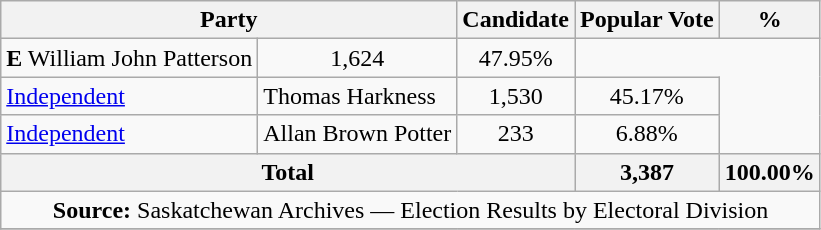<table class="wikitable">
<tr>
<th colspan="2">Party</th>
<th>Candidate</th>
<th>Popular Vote</th>
<th>%</th>
</tr>
<tr>
<td><strong>E</strong> William John Patterson</td>
<td align=center>1,624</td>
<td align=center>47.95%</td>
</tr>
<tr>
<td><a href='#'>Independent</a></td>
<td>Thomas Harkness</td>
<td align=center>1,530</td>
<td align=center>45.17%</td>
</tr>
<tr>
<td><a href='#'>Independent</a></td>
<td>Allan Brown Potter</td>
<td align=center>233</td>
<td align=center>6.88%</td>
</tr>
<tr>
<th colspan=3>Total</th>
<th>3,387</th>
<th>100.00%</th>
</tr>
<tr>
<td align="center" colspan=5><strong>Source:</strong> Saskatchewan Archives — Election Results by Electoral Division</td>
</tr>
<tr>
</tr>
</table>
